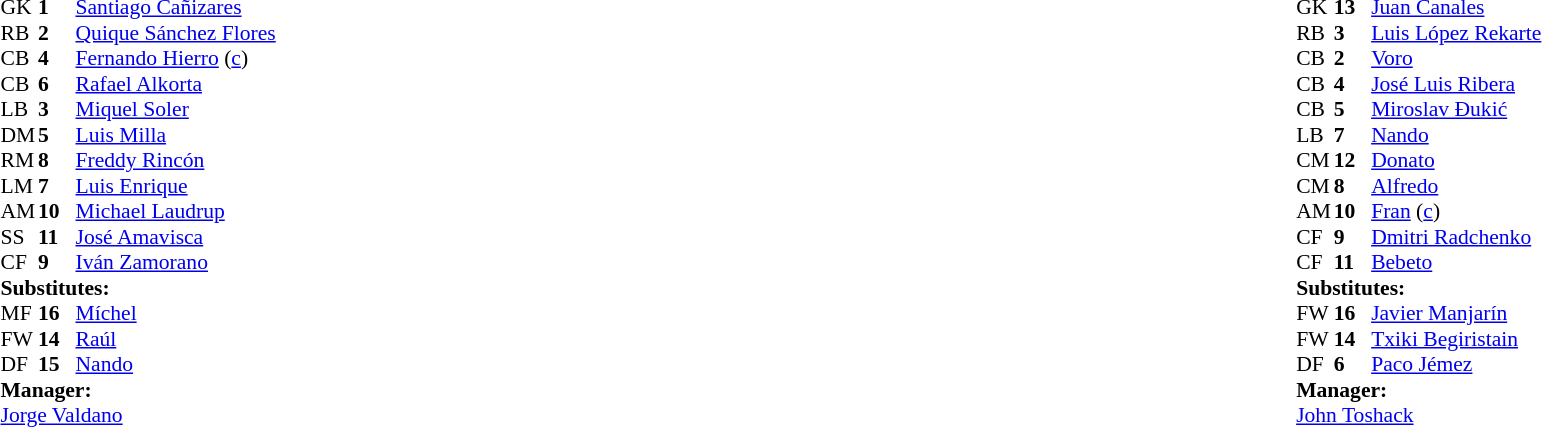<table width="100%">
<tr>
<td valign="top" width="50%"><br><table style="font-size: 90%" cellspacing="0" cellpadding="0">
<tr>
<td colspan="4"></td>
</tr>
<tr>
<th width="25"></th>
<th width="25"></th>
</tr>
<tr>
<td>GK</td>
<td><strong>1</strong></td>
<td> <a href='#'>Santiago Cañizares</a></td>
</tr>
<tr>
<td>RB</td>
<td><strong>2</strong></td>
<td> <a href='#'>Quique Sánchez Flores</a></td>
</tr>
<tr>
<td>CB</td>
<td><strong>4</strong></td>
<td> <a href='#'>Fernando Hierro</a> (<a href='#'>c</a>)</td>
</tr>
<tr>
<td>CB</td>
<td><strong>6</strong></td>
<td> <a href='#'>Rafael Alkorta</a></td>
<td></td>
<td></td>
</tr>
<tr>
<td>LB</td>
<td><strong>3</strong></td>
<td> <a href='#'>Miquel Soler</a></td>
</tr>
<tr>
<td>DM</td>
<td><strong>5</strong></td>
<td> <a href='#'>Luis Milla</a></td>
</tr>
<tr>
<td>RM</td>
<td><strong>8</strong></td>
<td> <a href='#'>Freddy Rincón</a></td>
<td></td>
<td></td>
</tr>
<tr>
<td>LM</td>
<td><strong>7</strong></td>
<td> <a href='#'>Luis Enrique</a></td>
<td></td>
</tr>
<tr>
<td>AM</td>
<td><strong>10</strong></td>
<td> <a href='#'>Michael Laudrup</a></td>
</tr>
<tr>
<td>SS</td>
<td><strong>11</strong></td>
<td> <a href='#'>José Amavisca</a></td>
<td></td>
<td></td>
</tr>
<tr>
<td>CF</td>
<td><strong>9</strong></td>
<td> <a href='#'>Iván Zamorano</a></td>
</tr>
<tr>
<td colspan=4><strong>Substitutes:</strong></td>
</tr>
<tr>
<td>MF</td>
<td><strong>16</strong></td>
<td> <a href='#'>Míchel</a></td>
<td></td>
<td></td>
</tr>
<tr>
<td>FW</td>
<td><strong>14</strong></td>
<td> <a href='#'>Raúl</a></td>
<td></td>
<td></td>
</tr>
<tr>
<td>DF</td>
<td><strong>15</strong></td>
<td> <a href='#'>Nando</a></td>
<td></td>
<td></td>
</tr>
<tr>
<td colspan=4><strong>Manager:</strong></td>
</tr>
<tr>
<td colspan="4"> <a href='#'>Jorge Valdano</a></td>
</tr>
</table>
</td>
<td valign="top"></td>
<td valign="top" width="50%"><br><table style="font-size: 90%" cellspacing="0" cellpadding="0" align=center>
<tr>
<td colspan="4"></td>
</tr>
<tr>
<th width="25"></th>
<th width="25"></th>
</tr>
<tr>
<td>GK</td>
<td><strong>13</strong></td>
<td> <a href='#'>Juan Canales</a></td>
</tr>
<tr>
<td>RB</td>
<td><strong>3</strong></td>
<td> <a href='#'>Luis López Rekarte</a></td>
</tr>
<tr>
<td>CB</td>
<td><strong>2</strong></td>
<td> <a href='#'>Voro</a></td>
</tr>
<tr>
<td>CB</td>
<td><strong>4</strong></td>
<td> <a href='#'>José Luis Ribera</a></td>
</tr>
<tr>
<td>CB</td>
<td><strong>5</strong></td>
<td> <a href='#'>Miroslav Đukić</a></td>
</tr>
<tr>
<td>LB</td>
<td><strong>7</strong></td>
<td> <a href='#'>Nando</a></td>
<td></td>
<td></td>
</tr>
<tr>
<td>CM</td>
<td><strong>12</strong></td>
<td> <a href='#'>Donato</a></td>
<td></td>
</tr>
<tr>
<td>CM</td>
<td><strong>8</strong></td>
<td> <a href='#'>Alfredo</a></td>
<td></td>
<td></td>
</tr>
<tr>
<td>AM</td>
<td><strong>10</strong></td>
<td> <a href='#'>Fran</a> (<a href='#'>c</a>)</td>
</tr>
<tr>
<td>CF</td>
<td><strong>9</strong></td>
<td> <a href='#'>Dmitri Radchenko</a></td>
<td></td>
<td></td>
</tr>
<tr>
<td>CF</td>
<td><strong>11</strong></td>
<td> <a href='#'>Bebeto</a></td>
</tr>
<tr>
<td colspan=4><strong>Substitutes:</strong></td>
</tr>
<tr>
<td>FW</td>
<td><strong>16</strong></td>
<td> <a href='#'>Javier Manjarín</a></td>
<td></td>
<td></td>
</tr>
<tr>
<td>FW</td>
<td><strong>14</strong></td>
<td> <a href='#'>Txiki Begiristain</a></td>
<td></td>
<td></td>
</tr>
<tr>
<td>DF</td>
<td><strong>6</strong></td>
<td> <a href='#'>Paco Jémez</a></td>
<td></td>
<td></td>
</tr>
<tr>
<td colspan=4><strong>Manager:</strong></td>
</tr>
<tr>
<td colspan="4"> <a href='#'>John Toshack</a></td>
</tr>
</table>
</td>
</tr>
</table>
